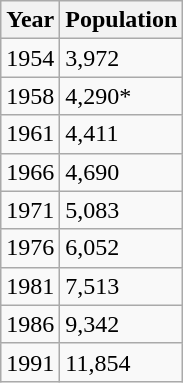<table class="wikitable">
<tr>
<th>Year</th>
<th>Population</th>
</tr>
<tr>
<td>1954</td>
<td>3,972</td>
</tr>
<tr>
<td>1958</td>
<td>4,290*</td>
</tr>
<tr>
<td>1961</td>
<td>4,411</td>
</tr>
<tr>
<td>1966</td>
<td>4,690</td>
</tr>
<tr>
<td>1971</td>
<td>5,083</td>
</tr>
<tr>
<td>1976</td>
<td>6,052</td>
</tr>
<tr>
<td>1981</td>
<td>7,513</td>
</tr>
<tr>
<td>1986</td>
<td>9,342</td>
</tr>
<tr>
<td>1991</td>
<td>11,854</td>
</tr>
</table>
